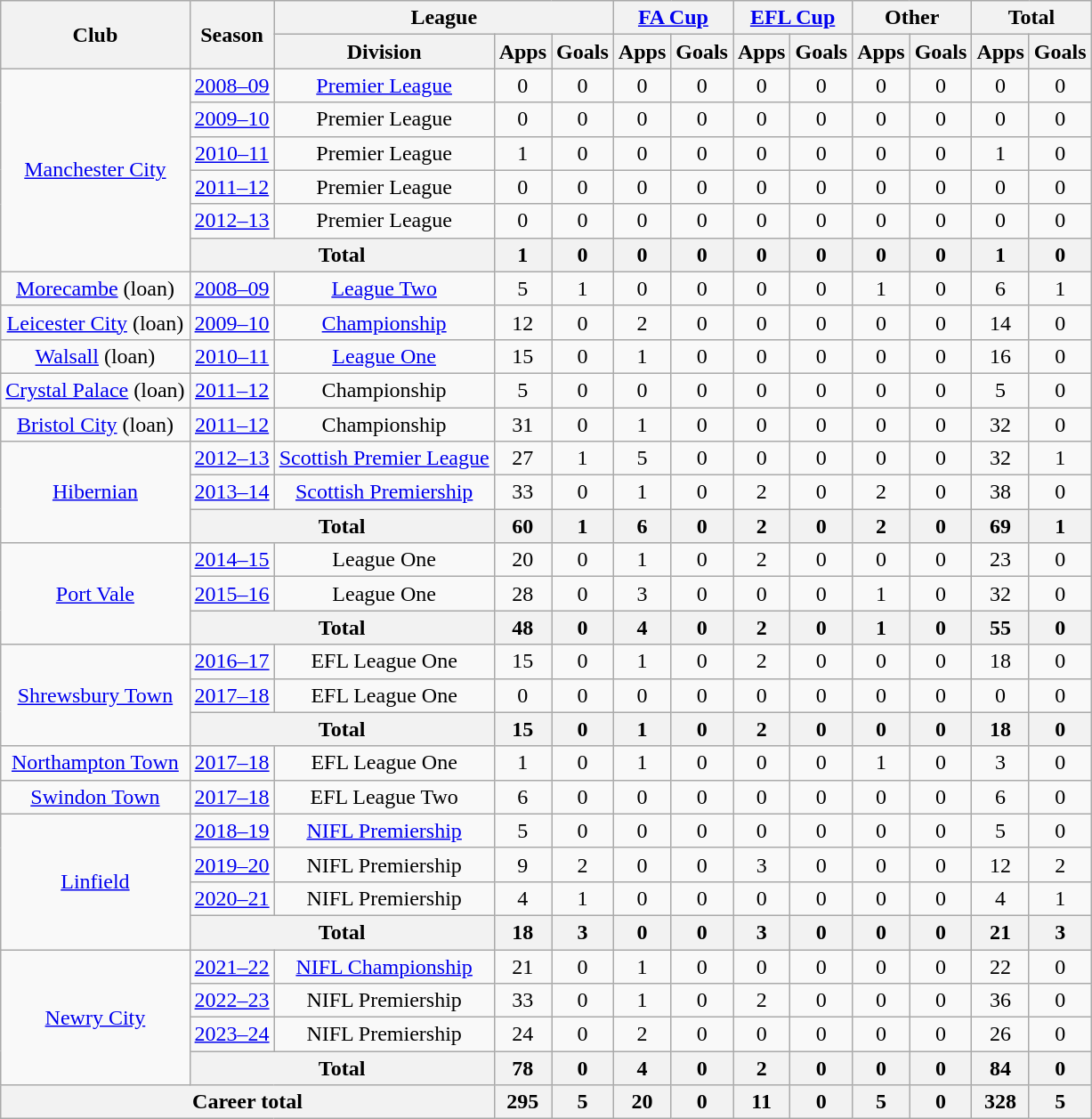<table class="wikitable" style="text-align:center">
<tr>
<th rowspan="2">Club</th>
<th rowspan="2">Season</th>
<th colspan="3">League</th>
<th colspan="2"><a href='#'>FA Cup</a></th>
<th colspan="2"><a href='#'>EFL Cup</a></th>
<th colspan="2">Other</th>
<th colspan="2">Total</th>
</tr>
<tr>
<th>Division</th>
<th>Apps</th>
<th>Goals</th>
<th>Apps</th>
<th>Goals</th>
<th>Apps</th>
<th>Goals</th>
<th>Apps</th>
<th>Goals</th>
<th>Apps</th>
<th>Goals</th>
</tr>
<tr>
<td rowspan=6><a href='#'>Manchester City</a></td>
<td><a href='#'>2008–09</a></td>
<td><a href='#'>Premier League</a></td>
<td>0</td>
<td>0</td>
<td>0</td>
<td>0</td>
<td>0</td>
<td>0</td>
<td>0</td>
<td>0</td>
<td>0</td>
<td>0</td>
</tr>
<tr>
<td><a href='#'>2009–10</a></td>
<td>Premier League</td>
<td>0</td>
<td>0</td>
<td>0</td>
<td>0</td>
<td>0</td>
<td>0</td>
<td>0</td>
<td>0</td>
<td>0</td>
<td>0</td>
</tr>
<tr>
<td><a href='#'>2010–11</a></td>
<td>Premier League</td>
<td>1</td>
<td>0</td>
<td>0</td>
<td>0</td>
<td>0</td>
<td>0</td>
<td>0</td>
<td>0</td>
<td>1</td>
<td>0</td>
</tr>
<tr>
<td><a href='#'>2011–12</a></td>
<td>Premier League</td>
<td>0</td>
<td>0</td>
<td>0</td>
<td>0</td>
<td>0</td>
<td>0</td>
<td>0</td>
<td>0</td>
<td>0</td>
<td>0</td>
</tr>
<tr>
<td><a href='#'>2012–13</a></td>
<td>Premier League</td>
<td>0</td>
<td>0</td>
<td>0</td>
<td>0</td>
<td>0</td>
<td>0</td>
<td>0</td>
<td>0</td>
<td>0</td>
<td>0</td>
</tr>
<tr>
<th colspan="2">Total</th>
<th>1</th>
<th>0</th>
<th>0</th>
<th>0</th>
<th>0</th>
<th>0</th>
<th>0</th>
<th>0</th>
<th>1</th>
<th>0</th>
</tr>
<tr>
<td><a href='#'>Morecambe</a> (loan)</td>
<td><a href='#'>2008–09</a></td>
<td><a href='#'>League Two</a></td>
<td>5</td>
<td>1</td>
<td>0</td>
<td>0</td>
<td>0</td>
<td>0</td>
<td>1</td>
<td>0</td>
<td>6</td>
<td>1</td>
</tr>
<tr>
<td><a href='#'>Leicester City</a> (loan)</td>
<td><a href='#'>2009–10</a></td>
<td><a href='#'>Championship</a></td>
<td>12</td>
<td>0</td>
<td>2</td>
<td>0</td>
<td>0</td>
<td>0</td>
<td>0</td>
<td>0</td>
<td>14</td>
<td>0</td>
</tr>
<tr>
<td><a href='#'>Walsall</a> (loan)</td>
<td><a href='#'>2010–11</a></td>
<td><a href='#'>League One</a></td>
<td>15</td>
<td>0</td>
<td>1</td>
<td>0</td>
<td>0</td>
<td>0</td>
<td>0</td>
<td>0</td>
<td>16</td>
<td>0</td>
</tr>
<tr>
<td><a href='#'>Crystal Palace</a> (loan)</td>
<td><a href='#'>2011–12</a></td>
<td>Championship</td>
<td>5</td>
<td>0</td>
<td>0</td>
<td>0</td>
<td>0</td>
<td>0</td>
<td>0</td>
<td>0</td>
<td>5</td>
<td>0</td>
</tr>
<tr>
<td><a href='#'>Bristol City</a> (loan)</td>
<td><a href='#'>2011–12</a></td>
<td>Championship</td>
<td>31</td>
<td>0</td>
<td>1</td>
<td>0</td>
<td>0</td>
<td>0</td>
<td>0</td>
<td>0</td>
<td>32</td>
<td>0</td>
</tr>
<tr>
<td rowspan=3><a href='#'>Hibernian</a></td>
<td><a href='#'>2012–13</a></td>
<td><a href='#'>Scottish Premier League</a></td>
<td>27</td>
<td>1</td>
<td>5</td>
<td>0</td>
<td>0</td>
<td>0</td>
<td>0</td>
<td>0</td>
<td>32</td>
<td>1</td>
</tr>
<tr>
<td><a href='#'>2013–14</a></td>
<td><a href='#'>Scottish Premiership</a></td>
<td>33</td>
<td>0</td>
<td>1</td>
<td>0</td>
<td>2</td>
<td>0</td>
<td>2</td>
<td>0</td>
<td>38</td>
<td>0</td>
</tr>
<tr>
<th colspan="2">Total</th>
<th>60</th>
<th>1</th>
<th>6</th>
<th>0</th>
<th>2</th>
<th>0</th>
<th>2</th>
<th>0</th>
<th>69</th>
<th>1</th>
</tr>
<tr>
<td rowspan=3><a href='#'>Port Vale</a></td>
<td><a href='#'>2014–15</a></td>
<td>League One</td>
<td>20</td>
<td>0</td>
<td>1</td>
<td>0</td>
<td>2</td>
<td>0</td>
<td>0</td>
<td>0</td>
<td>23</td>
<td>0</td>
</tr>
<tr>
<td><a href='#'>2015–16</a></td>
<td>League One</td>
<td>28</td>
<td>0</td>
<td>3</td>
<td>0</td>
<td>0</td>
<td>0</td>
<td>1</td>
<td>0</td>
<td>32</td>
<td>0</td>
</tr>
<tr>
<th colspan="2">Total</th>
<th>48</th>
<th>0</th>
<th>4</th>
<th>0</th>
<th>2</th>
<th>0</th>
<th>1</th>
<th>0</th>
<th>55</th>
<th>0</th>
</tr>
<tr>
<td rowspan=3><a href='#'>Shrewsbury Town</a></td>
<td><a href='#'>2016–17</a></td>
<td>EFL League One</td>
<td>15</td>
<td>0</td>
<td>1</td>
<td>0</td>
<td>2</td>
<td>0</td>
<td>0</td>
<td>0</td>
<td>18</td>
<td>0</td>
</tr>
<tr>
<td><a href='#'>2017–18</a></td>
<td>EFL League One</td>
<td>0</td>
<td>0</td>
<td>0</td>
<td>0</td>
<td>0</td>
<td>0</td>
<td>0</td>
<td>0</td>
<td>0</td>
<td>0</td>
</tr>
<tr>
<th colspan="2">Total</th>
<th>15</th>
<th>0</th>
<th>1</th>
<th>0</th>
<th>2</th>
<th>0</th>
<th>0</th>
<th>0</th>
<th>18</th>
<th>0</th>
</tr>
<tr>
<td><a href='#'>Northampton Town</a></td>
<td><a href='#'>2017–18</a></td>
<td>EFL League One</td>
<td>1</td>
<td>0</td>
<td>1</td>
<td>0</td>
<td>0</td>
<td>0</td>
<td>1</td>
<td>0</td>
<td>3</td>
<td>0</td>
</tr>
<tr>
<td><a href='#'>Swindon Town</a></td>
<td><a href='#'>2017–18</a></td>
<td>EFL League Two</td>
<td>6</td>
<td>0</td>
<td>0</td>
<td>0</td>
<td>0</td>
<td>0</td>
<td>0</td>
<td>0</td>
<td>6</td>
<td>0</td>
</tr>
<tr>
<td rowspan="4"><a href='#'>Linfield</a></td>
<td><a href='#'>2018–19</a></td>
<td><a href='#'>NIFL Premiership</a></td>
<td>5</td>
<td>0</td>
<td>0</td>
<td>0</td>
<td>0</td>
<td>0</td>
<td>0</td>
<td>0</td>
<td>5</td>
<td>0</td>
</tr>
<tr>
<td><a href='#'>2019–20</a></td>
<td>NIFL Premiership</td>
<td>9</td>
<td>2</td>
<td>0</td>
<td>0</td>
<td>3</td>
<td>0</td>
<td>0</td>
<td>0</td>
<td>12</td>
<td>2</td>
</tr>
<tr>
<td><a href='#'>2020–21</a></td>
<td>NIFL Premiership</td>
<td>4</td>
<td>1</td>
<td>0</td>
<td>0</td>
<td>0</td>
<td>0</td>
<td>0</td>
<td>0</td>
<td>4</td>
<td>1</td>
</tr>
<tr>
<th colspan="2">Total</th>
<th>18</th>
<th>3</th>
<th>0</th>
<th>0</th>
<th>3</th>
<th>0</th>
<th>0</th>
<th>0</th>
<th>21</th>
<th>3</th>
</tr>
<tr>
<td rowspan=4><a href='#'>Newry City</a></td>
<td><a href='#'>2021–22</a></td>
<td><a href='#'>NIFL Championship</a></td>
<td>21</td>
<td>0</td>
<td>1</td>
<td>0</td>
<td>0</td>
<td>0</td>
<td>0</td>
<td>0</td>
<td>22</td>
<td>0</td>
</tr>
<tr>
<td><a href='#'>2022–23</a></td>
<td>NIFL Premiership</td>
<td>33</td>
<td>0</td>
<td>1</td>
<td>0</td>
<td>2</td>
<td>0</td>
<td>0</td>
<td>0</td>
<td>36</td>
<td>0</td>
</tr>
<tr>
<td><a href='#'>2023–24</a></td>
<td>NIFL Premiership</td>
<td>24</td>
<td>0</td>
<td>2</td>
<td>0</td>
<td>0</td>
<td>0</td>
<td>0</td>
<td>0</td>
<td>26</td>
<td>0</td>
</tr>
<tr>
<th colspan="2">Total</th>
<th>78</th>
<th>0</th>
<th>4</th>
<th>0</th>
<th>2</th>
<th>0</th>
<th>0</th>
<th>0</th>
<th>84</th>
<th>0</th>
</tr>
<tr>
<th colspan="3">Career total</th>
<th>295</th>
<th>5</th>
<th>20</th>
<th>0</th>
<th>11</th>
<th>0</th>
<th>5</th>
<th>0</th>
<th>328</th>
<th>5</th>
</tr>
</table>
